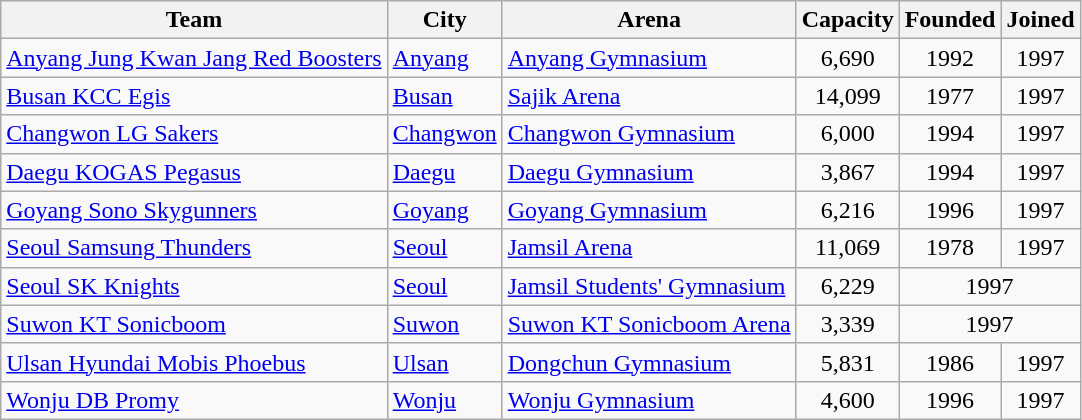<table class="wikitable sortable">
<tr>
<th>Team</th>
<th>City</th>
<th>Arena</th>
<th>Capacity</th>
<th>Founded</th>
<th>Joined</th>
</tr>
<tr>
<td><a href='#'>Anyang Jung Kwan Jang Red Boosters</a></td>
<td><a href='#'>Anyang</a></td>
<td><a href='#'>Anyang Gymnasium</a></td>
<td align=center>6,690</td>
<td align=center>1992</td>
<td align=center>1997</td>
</tr>
<tr>
<td><a href='#'>Busan KCC Egis</a></td>
<td><a href='#'>Busan</a></td>
<td><a href='#'>Sajik Arena</a></td>
<td align=center>14,099</td>
<td align=center>1977</td>
<td align=center>1997</td>
</tr>
<tr>
<td><a href='#'>Changwon LG Sakers</a></td>
<td><a href='#'>Changwon</a></td>
<td><a href='#'>Changwon Gymnasium</a></td>
<td align=center>6,000</td>
<td align=center>1994</td>
<td align=center>1997</td>
</tr>
<tr>
<td><a href='#'>Daegu KOGAS Pegasus</a></td>
<td><a href='#'>Daegu</a></td>
<td><a href='#'>Daegu Gymnasium</a></td>
<td align=center>3,867</td>
<td align=center>1994</td>
<td align=center>1997</td>
</tr>
<tr>
<td><a href='#'>Goyang Sono Skygunners</a></td>
<td><a href='#'>Goyang</a></td>
<td><a href='#'>Goyang Gymnasium</a></td>
<td align=center>6,216</td>
<td align=center>1996</td>
<td align=center>1997</td>
</tr>
<tr>
<td><a href='#'>Seoul Samsung Thunders</a></td>
<td><a href='#'>Seoul</a></td>
<td><a href='#'>Jamsil Arena</a></td>
<td align=center>11,069</td>
<td align=center>1978</td>
<td align=center>1997</td>
</tr>
<tr>
<td><a href='#'>Seoul SK Knights</a></td>
<td><a href='#'>Seoul</a></td>
<td><a href='#'>Jamsil Students' Gymnasium</a></td>
<td align=center>6,229</td>
<td colspan=2 align=center>1997</td>
</tr>
<tr>
<td><a href='#'>Suwon KT Sonicboom</a></td>
<td><a href='#'>Suwon</a></td>
<td><a href='#'>Suwon KT Sonicboom Arena</a></td>
<td align=center>3,339</td>
<td colspan=2 align=center>1997</td>
</tr>
<tr>
<td><a href='#'>Ulsan Hyundai Mobis Phoebus</a></td>
<td><a href='#'>Ulsan</a></td>
<td><a href='#'>Dongchun Gymnasium</a></td>
<td align=center>5,831</td>
<td align=center>1986</td>
<td align=center>1997</td>
</tr>
<tr>
<td><a href='#'>Wonju DB Promy</a></td>
<td><a href='#'>Wonju</a></td>
<td><a href='#'>Wonju Gymnasium</a></td>
<td align=center>4,600</td>
<td align=center>1996</td>
<td align=center>1997</td>
</tr>
</table>
